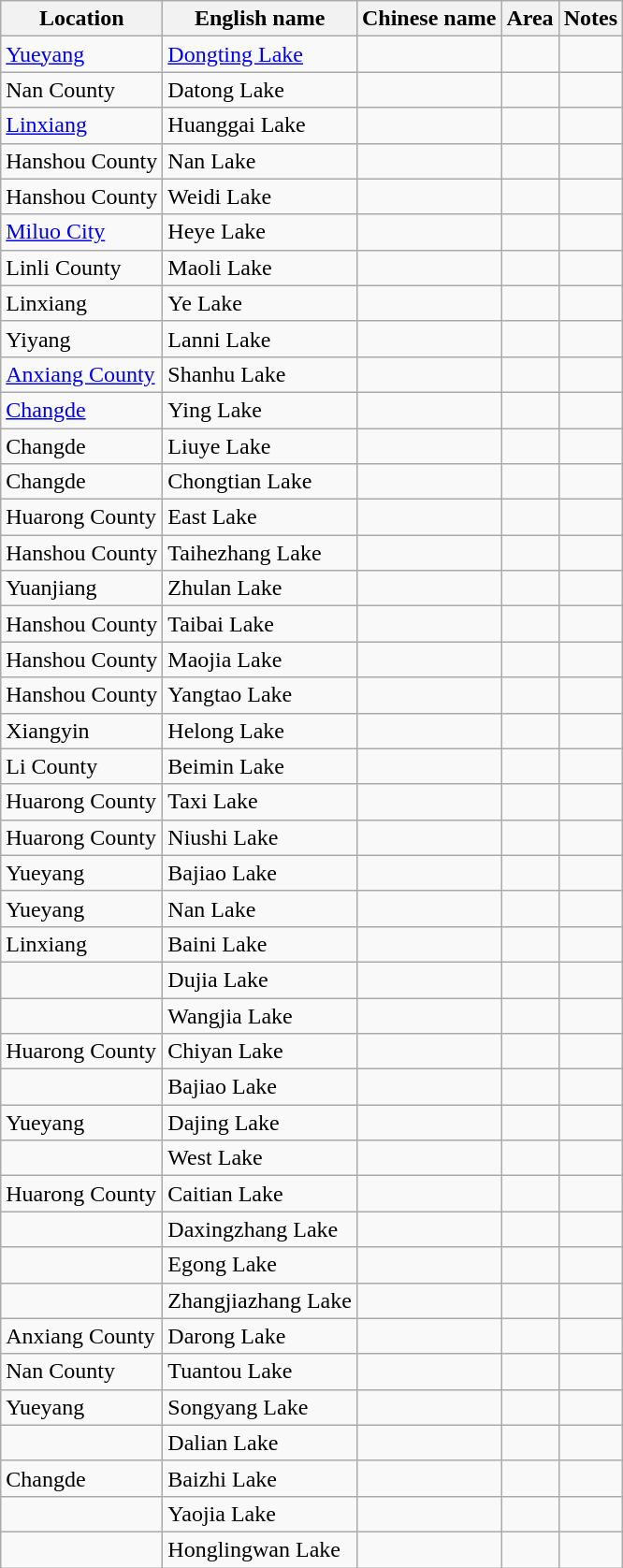<table class="wikitable">
<tr>
<th>Location</th>
<th>English name</th>
<th>Chinese name</th>
<th>Area</th>
<th>Notes</th>
</tr>
<tr>
<td><a href='#'>Yueyang</a></td>
<td><a href='#'>Dongting Lake</a></td>
<td></td>
<td></td>
<td></td>
</tr>
<tr>
<td>Nan County</td>
<td>Datong Lake</td>
<td></td>
<td></td>
<td></td>
</tr>
<tr>
<td><a href='#'>Linxiang</a></td>
<td>Huanggai Lake</td>
<td></td>
<td></td>
<td></td>
</tr>
<tr>
<td>Hanshou County</td>
<td>Nan Lake</td>
<td></td>
<td></td>
<td></td>
</tr>
<tr>
<td>Hanshou County</td>
<td>Weidi Lake</td>
<td></td>
<td></td>
<td></td>
</tr>
<tr>
<td><a href='#'>Miluo City</a></td>
<td>Heye Lake</td>
<td></td>
<td></td>
<td></td>
</tr>
<tr>
<td>Linli County</td>
<td>Maoli Lake</td>
<td></td>
<td></td>
<td></td>
</tr>
<tr>
<td>Linxiang</td>
<td>Ye Lake</td>
<td></td>
<td></td>
<td></td>
</tr>
<tr>
<td>Yiyang</td>
<td>Lanni Lake</td>
<td></td>
<td></td>
<td></td>
</tr>
<tr>
<td><a href='#'>Anxiang County</a></td>
<td>Shanhu Lake</td>
<td></td>
<td></td>
<td></td>
</tr>
<tr>
<td><a href='#'>Changde</a></td>
<td>Ying Lake</td>
<td></td>
<td></td>
<td></td>
</tr>
<tr>
<td>Changde</td>
<td>Liuye Lake</td>
<td></td>
<td></td>
<td></td>
</tr>
<tr>
<td>Changde</td>
<td>Chongtian Lake</td>
<td></td>
<td></td>
<td></td>
</tr>
<tr>
<td>Huarong County</td>
<td>East Lake</td>
<td></td>
<td></td>
<td></td>
</tr>
<tr>
<td>Hanshou County</td>
<td>Taihezhang Lake</td>
<td></td>
<td></td>
<td></td>
</tr>
<tr>
<td>Yuanjiang</td>
<td>Zhulan Lake</td>
<td></td>
<td></td>
<td></td>
</tr>
<tr>
<td>Hanshou County</td>
<td>Taibai Lake</td>
<td></td>
<td></td>
<td></td>
</tr>
<tr>
<td>Hanshou County</td>
<td>Maojia Lake</td>
<td></td>
<td></td>
<td></td>
</tr>
<tr>
<td>Hanshou County</td>
<td>Yangtao Lake</td>
<td></td>
<td></td>
<td></td>
</tr>
<tr>
<td>Xiangyin</td>
<td>Helong Lake</td>
<td></td>
<td></td>
<td></td>
</tr>
<tr>
<td>Li County</td>
<td>Beimin Lake</td>
<td></td>
<td></td>
<td></td>
</tr>
<tr>
<td>Huarong County</td>
<td>Taxi Lake</td>
<td></td>
<td></td>
<td></td>
</tr>
<tr>
<td>Huarong County</td>
<td>Niushi Lake</td>
<td></td>
<td></td>
<td></td>
</tr>
<tr>
<td>Yueyang</td>
<td>Bajiao Lake</td>
<td></td>
<td></td>
<td></td>
</tr>
<tr>
<td>Yueyang</td>
<td>Nan Lake</td>
<td></td>
<td></td>
<td></td>
</tr>
<tr>
<td>Linxiang</td>
<td>Baini Lake</td>
<td></td>
<td></td>
<td></td>
</tr>
<tr>
<td></td>
<td>Dujia Lake</td>
<td></td>
<td></td>
<td></td>
</tr>
<tr>
<td></td>
<td>Wangjia Lake</td>
<td></td>
<td></td>
<td></td>
</tr>
<tr>
<td>Huarong County</td>
<td>Chiyan Lake</td>
<td></td>
<td></td>
<td></td>
</tr>
<tr>
<td></td>
<td>Bajiao Lake</td>
<td></td>
<td></td>
<td></td>
</tr>
<tr>
<td>Yueyang</td>
<td>Dajing Lake</td>
<td></td>
<td></td>
<td></td>
</tr>
<tr>
<td></td>
<td>West Lake</td>
<td></td>
<td></td>
<td></td>
</tr>
<tr>
<td>Huarong County</td>
<td>Caitian Lake</td>
<td></td>
<td></td>
<td></td>
</tr>
<tr>
<td></td>
<td>Daxingzhang Lake</td>
<td></td>
<td></td>
<td></td>
</tr>
<tr>
<td></td>
<td>Egong Lake</td>
<td></td>
<td></td>
<td></td>
</tr>
<tr>
<td></td>
<td>Zhangjiazhang Lake</td>
<td></td>
<td></td>
<td></td>
</tr>
<tr>
<td>Anxiang County</td>
<td>Darong Lake</td>
<td></td>
<td></td>
<td></td>
</tr>
<tr>
<td>Nan County</td>
<td>Tuantou Lake</td>
<td></td>
<td></td>
<td></td>
</tr>
<tr>
<td>Yueyang</td>
<td>Songyang Lake</td>
<td></td>
<td></td>
<td></td>
</tr>
<tr>
<td></td>
<td>Dalian Lake</td>
<td></td>
<td></td>
<td></td>
</tr>
<tr>
<td>Changde</td>
<td>Baizhi Lake</td>
<td></td>
<td></td>
<td></td>
</tr>
<tr>
<td></td>
<td>Yaojia Lake</td>
<td></td>
<td></td>
<td></td>
</tr>
<tr>
<td></td>
<td>Honglingwan Lake</td>
<td></td>
<td></td>
<td></td>
</tr>
</table>
